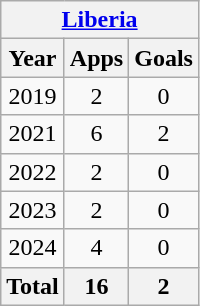<table class="wikitable" style="text-align:center">
<tr>
<th colspan=6><a href='#'>Liberia</a></th>
</tr>
<tr>
<th>Year</th>
<th>Apps</th>
<th>Goals</th>
</tr>
<tr>
<td>2019</td>
<td>2</td>
<td>0</td>
</tr>
<tr>
<td>2021</td>
<td>6</td>
<td>2</td>
</tr>
<tr>
<td>2022</td>
<td>2</td>
<td>0</td>
</tr>
<tr>
<td>2023</td>
<td>2</td>
<td>0</td>
</tr>
<tr>
<td>2024</td>
<td>4</td>
<td>0</td>
</tr>
<tr>
<th>Total</th>
<th>16</th>
<th>2</th>
</tr>
</table>
